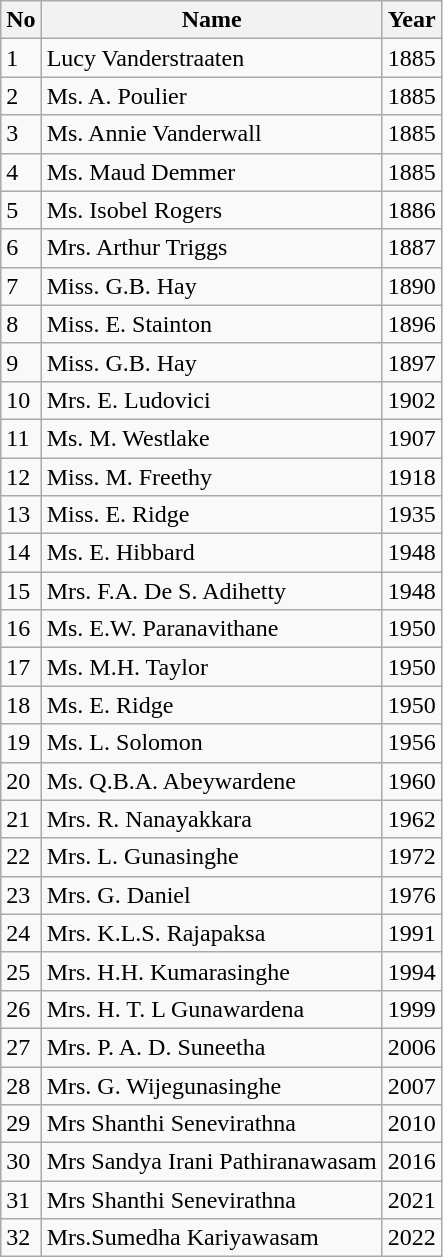<table class="wikitable">
<tr>
<th>No</th>
<th>Name</th>
<th>Year</th>
</tr>
<tr>
<td>1</td>
<td>Lucy Vanderstraaten</td>
<td>1885</td>
</tr>
<tr>
<td>2</td>
<td>Ms. A. Poulier</td>
<td>1885</td>
</tr>
<tr>
<td>3</td>
<td>Ms. Annie Vanderwall</td>
<td>1885</td>
</tr>
<tr>
<td>4</td>
<td>Ms. Maud Demmer</td>
<td>1885</td>
</tr>
<tr>
<td>5</td>
<td>Ms. Isobel Rogers</td>
<td>1886</td>
</tr>
<tr>
<td>6</td>
<td>Mrs. Arthur Triggs</td>
<td>1887</td>
</tr>
<tr>
<td>7</td>
<td>Miss. G.B. Hay</td>
<td>1890</td>
</tr>
<tr>
<td>8</td>
<td>Miss. E. Stainton</td>
<td>1896</td>
</tr>
<tr>
<td>9</td>
<td>Miss. G.B. Hay</td>
<td>1897</td>
</tr>
<tr>
<td>10</td>
<td>Mrs. E. Ludovici</td>
<td>1902</td>
</tr>
<tr>
<td>11</td>
<td>Ms. M. Westlake</td>
<td>1907</td>
</tr>
<tr>
<td>12</td>
<td>Miss. M. Freethy</td>
<td>1918</td>
</tr>
<tr>
<td>13</td>
<td>Miss. E. Ridge</td>
<td>1935</td>
</tr>
<tr>
<td>14</td>
<td>Ms. E. Hibbard</td>
<td>1948</td>
</tr>
<tr>
<td>15</td>
<td>Mrs. F.A. De S. Adihetty</td>
<td>1948</td>
</tr>
<tr>
<td>16</td>
<td>Ms. E.W. Paranavithane</td>
<td>1950</td>
</tr>
<tr>
<td>17</td>
<td>Ms. M.H. Taylor</td>
<td>1950</td>
</tr>
<tr>
<td>18</td>
<td>Ms. E. Ridge</td>
<td>1950</td>
</tr>
<tr>
<td>19</td>
<td>Ms. L. Solomon</td>
<td>1956</td>
</tr>
<tr>
<td>20</td>
<td>Ms. Q.B.A. Abeywardene</td>
<td>1960</td>
</tr>
<tr>
<td>21</td>
<td>Mrs. R. Nanayakkara</td>
<td>1962</td>
</tr>
<tr>
<td>22</td>
<td>Mrs. L. Gunasinghe</td>
<td>1972</td>
</tr>
<tr>
<td>23</td>
<td>Mrs. G. Daniel</td>
<td>1976</td>
</tr>
<tr>
<td>24</td>
<td>Mrs. K.L.S. Rajapaksa</td>
<td>1991</td>
</tr>
<tr>
<td>25</td>
<td>Mrs. H.H. Kumarasinghe</td>
<td>1994</td>
</tr>
<tr>
<td>26</td>
<td>Mrs. H. T. L Gunawardena</td>
<td>1999</td>
</tr>
<tr>
<td>27</td>
<td>Mrs. P. A. D. Suneetha</td>
<td>2006</td>
</tr>
<tr>
<td>28</td>
<td>Mrs. G. Wijegunasinghe</td>
<td>2007</td>
</tr>
<tr>
<td>29</td>
<td>Mrs Shanthi Senevirathna</td>
<td>2010</td>
</tr>
<tr>
<td>30</td>
<td>Mrs Sandya Irani Pathiranawasam</td>
<td>2016</td>
</tr>
<tr>
<td>31</td>
<td>Mrs Shanthi Senevirathna</td>
<td>2021</td>
</tr>
<tr>
<td>32</td>
<td>Mrs.Sumedha Kariyawasam</td>
<td>2022</td>
</tr>
</table>
